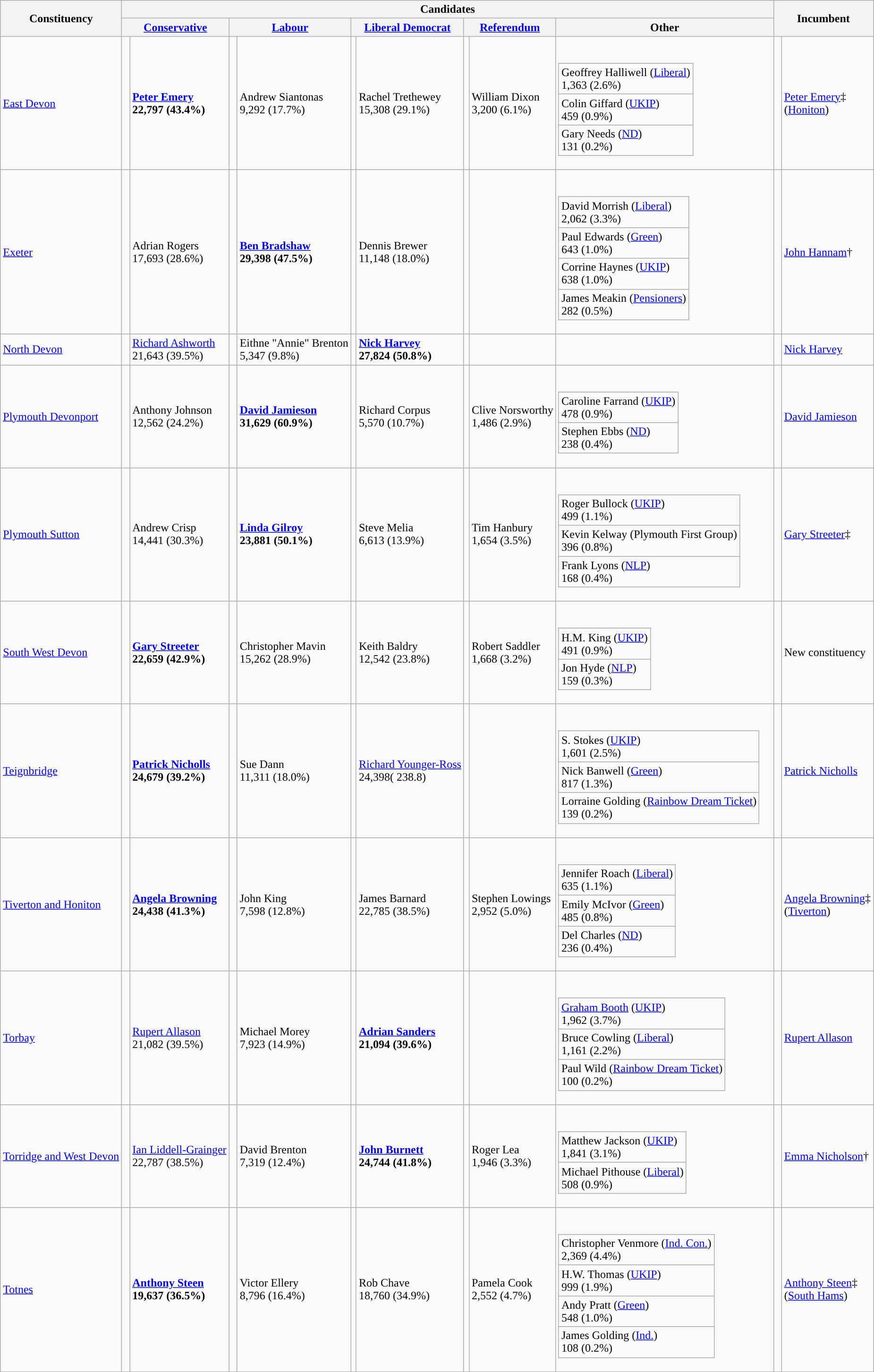<table class="wikitable">
<tr>
<th rowspan="2">Constituency</th>
<th colspan="9">Candidates</th>
<th colspan="2" rowspan="2">Incumbent</th>
</tr>
<tr>
<th colspan="2"><a href='#'>Conservative</a></th>
<th colspan="2"><a href='#'>Labour</a></th>
<th colspan="2"><a href='#'>Liberal Democrat</a></th>
<th colspan="2"><a href='#'>Referendum</a></th>
<th>Other</th>
</tr>
<tr>
<td><a href='#'>East Devon</a></td>
<td style="color:inherit;background:"> </td>
<td><strong><a href='#'>Peter Emery</a></strong><br><strong>22,797 (43.4%)</strong></td>
<td></td>
<td>Andrew Siantonas<br>9,292 (17.7%)</td>
<td></td>
<td>Rachel Trethewey<br>15,308 (29.1%)</td>
<td></td>
<td>William Dixon<br>3,200 (6.1%)</td>
<td><br><table class="wikitable">
<tr>
<td>Geoffrey Halliwell (<a href='#'>Liberal</a>)<br>1,363 (2.6%)</td>
</tr>
<tr>
<td>Colin Giffard (<a href='#'>UKIP</a>)<br>459 (0.9%)</td>
</tr>
<tr>
<td>Gary Needs (<a href='#'>ND</a>)<br>131 (0.2%)</td>
</tr>
</table>
</td>
<td style="color:inherit;background:"> </td>
<td><a href='#'>Peter Emery</a>‡<br>(<a href='#'>Honiton</a>)</td>
</tr>
<tr>
<td><a href='#'>Exeter</a></td>
<td></td>
<td>Adrian Rogers<br>17,693 (28.6%)</td>
<td style="color:inherit;background:"> </td>
<td><strong><a href='#'>Ben Bradshaw</a></strong><br><strong>29,398 (47.5%)</strong></td>
<td></td>
<td>Dennis Brewer<br>11,148 (18.0%)</td>
<td></td>
<td></td>
<td><br><table class="wikitable">
<tr>
<td>David Morrish (<a href='#'>Liberal</a>)<br>2,062 (3.3%)</td>
</tr>
<tr>
<td>Paul Edwards (<a href='#'>Green</a>)<br>643 (1.0%)</td>
</tr>
<tr>
<td>Corrine Haynes (<a href='#'>UKIP</a>)<br>638 (1.0%)</td>
</tr>
<tr>
<td>James Meakin (<a href='#'>Pensioners</a>)<br>282 (0.5%)</td>
</tr>
</table>
</td>
<td style="color:inherit;background:"> </td>
<td><a href='#'>John Hannam</a>†</td>
</tr>
<tr>
<td><a href='#'>North Devon</a></td>
<td></td>
<td><a href='#'>Richard Ashworth</a><br>21,643 (39.5%)</td>
<td></td>
<td>Eithne "Annie" Brenton<br>5,347 (9.8%)</td>
<td style="color:inherit;background:"></td>
<td><strong><a href='#'>Nick Harvey</a></strong><br><strong>27,824 (50.8%)</strong></td>
<td></td>
<td></td>
<td></td>
<td style="color:inherit;background:"></td>
<td><a href='#'>Nick Harvey</a></td>
</tr>
<tr>
<td><a href='#'>Plymouth Devonport</a></td>
<td></td>
<td>Anthony Johnson<br>12,562 (24.2%)</td>
<td style="color:inherit;background:"> </td>
<td><strong><a href='#'>David Jamieson</a></strong><br><strong>31,629 (60.9%)</strong></td>
<td></td>
<td>Richard Corpus<br>5,570 (10.7%)</td>
<td></td>
<td>Clive Norsworthy<br>1,486 (2.9%)</td>
<td><br><table class="wikitable">
<tr>
<td>Caroline Farrand (<a href='#'>UKIP</a>)<br>478 (0.9%)</td>
</tr>
<tr>
<td>Stephen Ebbs (<a href='#'>ND</a>)<br>238 (0.4%)</td>
</tr>
</table>
</td>
<td style="color:inherit;background:"> </td>
<td><a href='#'>David Jamieson</a></td>
</tr>
<tr>
<td><a href='#'>Plymouth Sutton</a></td>
<td></td>
<td>Andrew Crisp<br>14,441 (30.3%)</td>
<td style="color:inherit;background:"> </td>
<td><strong><a href='#'>Linda Gilroy</a></strong><br><strong>23,881 (50.1%)</strong></td>
<td></td>
<td>Steve Melia<br>6,613 (13.9%)</td>
<td></td>
<td>Tim Hanbury<br>1,654 (3.5%)</td>
<td><br><table class="wikitable">
<tr>
<td>Roger Bullock (<a href='#'>UKIP</a>)<br>499 (1.1%)</td>
</tr>
<tr>
<td>Kevin Kelway (Plymouth First Group)<br>396 (0.8%)</td>
</tr>
<tr>
<td>Frank Lyons (<a href='#'>NLP</a>)<br>168 (0.4%)</td>
</tr>
</table>
</td>
<td style="color:inherit;background:"> </td>
<td><a href='#'>Gary Streeter</a>‡</td>
</tr>
<tr>
<td><a href='#'>South West Devon</a></td>
<td style="color:inherit;background:"> </td>
<td><a href='#'><strong>Gary Streeter</strong></a><br><strong>22,659 (42.9%)</strong></td>
<td></td>
<td>Christopher Mavin<br>15,262 (28.9%)</td>
<td></td>
<td>Keith Baldry<br>12,542 (23.8%)</td>
<td></td>
<td>Robert Saddler<br>1,668 (3.2%)</td>
<td><br><table class="wikitable">
<tr>
<td>H.M. King (<a href='#'>UKIP</a>)<br>491 (0.9%)</td>
</tr>
<tr>
<td>Jon Hyde (<a href='#'>NLP</a>)<br>159 (0.3%)</td>
</tr>
</table>
</td>
<td></td>
<td>New constituency</td>
</tr>
<tr>
<td><a href='#'>Teignbridge</a></td>
<td style="color:inherit;background:"> </td>
<td><strong><a href='#'>Patrick Nicholls</a></strong><br><strong>24,679 (39.2%)</strong></td>
<td></td>
<td>Sue Dann<br>11,311 (18.0%)</td>
<td></td>
<td><a href='#'>Richard Younger-Ross</a><br>24,398( 238.8)</td>
<td></td>
<td></td>
<td><br><table class="wikitable">
<tr>
<td>S. Stokes (<a href='#'>UKIP</a>)<br>1,601 (2.5%)</td>
</tr>
<tr>
<td>Nick Banwell (<a href='#'>Green</a>)<br>817 (1.3%)</td>
</tr>
<tr>
<td>Lorraine Golding (<a href='#'>Rainbow Dream Ticket</a>)<br>139 (0.2%)</td>
</tr>
</table>
</td>
<td style="color:inherit;background:"> </td>
<td><a href='#'>Patrick Nicholls</a></td>
</tr>
<tr>
<td><a href='#'>Tiverton and Honiton</a></td>
<td style="color:inherit;background:"> </td>
<td><strong><a href='#'>Angela Browning</a></strong><br><strong>24,438 (41.3%)</strong></td>
<td></td>
<td>John King<br>7,598 (12.8%)</td>
<td></td>
<td>James Barnard<br>22,785 (38.5%)</td>
<td></td>
<td>Stephen Lowings<br>2,952 (5.0%)</td>
<td><br><table class="wikitable">
<tr>
<td>Jennifer Roach (<a href='#'>Liberal</a>)<br>635 (1.1%)</td>
</tr>
<tr>
<td>Emily McIvor (<a href='#'>Green</a>)<br>485 (0.8%)</td>
</tr>
<tr>
<td>Del Charles (<a href='#'>ND</a>)<br>236 (0.4%)</td>
</tr>
</table>
</td>
<td style="color:inherit;background:"> </td>
<td><a href='#'>Angela Browning</a>‡<br>(<a href='#'>Tiverton</a>)</td>
</tr>
<tr>
<td><a href='#'>Torbay</a></td>
<td></td>
<td><a href='#'>Rupert Allason</a><br>21,082 (39.5%)</td>
<td></td>
<td>Michael Morey<br>7,923 (14.9%)</td>
<td style="color:inherit;background:"></td>
<td><strong><a href='#'>Adrian Sanders</a></strong><br><strong>21,094 (39.6%)</strong></td>
<td></td>
<td></td>
<td><br><table class="wikitable">
<tr>
<td><a href='#'>Graham Booth</a> (<a href='#'>UKIP</a>)<br>1,962 (3.7%)</td>
</tr>
<tr>
<td>Bruce Cowling (<a href='#'>Liberal</a>)<br>1,161 (2.2%)</td>
</tr>
<tr>
<td>Paul Wild (<a href='#'>Rainbow Dream Ticket</a>)<br>100 (0.2%)</td>
</tr>
</table>
</td>
<td style="color:inherit;background:"> </td>
<td><a href='#'>Rupert Allason</a></td>
</tr>
<tr>
<td><a href='#'>Torridge and West Devon</a></td>
<td></td>
<td><a href='#'>Ian Liddell-Grainger</a><br>22,787 (38.5%)</td>
<td></td>
<td>David Brenton<br>7,319 (12.4%)</td>
<td style="color:inherit;background:"></td>
<td><strong><a href='#'>John Burnett</a></strong><br><strong>24,744 (41.8%)</strong></td>
<td></td>
<td>Roger Lea<br>1,946 (3.3%)</td>
<td><br><table class="wikitable">
<tr>
<td>Matthew Jackson (<a href='#'>UKIP</a>)<br>1,841 (3.1%)</td>
</tr>
<tr>
<td>Michael Pithouse (<a href='#'>Liberal</a>)<br>508 (0.9%)</td>
</tr>
</table>
</td>
<td style="color:inherit;background:"> </td>
<td><a href='#'>Emma Nicholson</a>†</td>
</tr>
<tr>
<td><a href='#'>Totnes</a></td>
<td style="color:inherit;background:"> </td>
<td><strong><a href='#'>Anthony Steen</a></strong><br><strong>19,637 (36.5%)</strong></td>
<td></td>
<td>Victor Ellery<br>8,796 (16.4%)</td>
<td></td>
<td>Rob Chave<br>18,760 (34.9%)</td>
<td></td>
<td>Pamela Cook<br>2,552 (4.7%)</td>
<td><br><table class="wikitable">
<tr>
<td>Christopher Venmore (<a href='#'>Ind. Con.</a>)<br>2,369 (4.4%)</td>
</tr>
<tr>
<td>H.W. Thomas (<a href='#'>UKIP</a>)<br>999 (1.9%)</td>
</tr>
<tr>
<td>Andy Pratt (<a href='#'>Green</a>)<br>548 (1.0%)</td>
</tr>
<tr>
<td>James Golding (<a href='#'>Ind.</a>)<br>108 (0.2%)</td>
</tr>
</table>
</td>
<td style="color:inherit;background:"> </td>
<td><a href='#'>Anthony Steen</a>‡<br>(<a href='#'>South Hams</a>)</td>
</tr>
</table>
